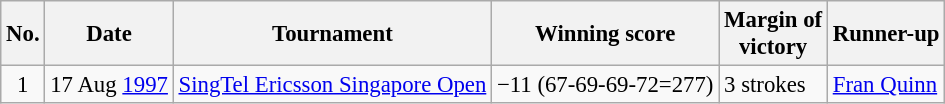<table class="wikitable" style="font-size:95%;">
<tr>
<th>No.</th>
<th>Date</th>
<th>Tournament</th>
<th>Winning score</th>
<th>Margin of<br>victory</th>
<th>Runner-up</th>
</tr>
<tr>
<td align=center>1</td>
<td align=right>17 Aug <a href='#'>1997</a></td>
<td><a href='#'>SingTel Ericsson Singapore Open</a></td>
<td>−11 (67-69-69-72=277)</td>
<td>3 strokes</td>
<td> <a href='#'>Fran Quinn</a></td>
</tr>
</table>
